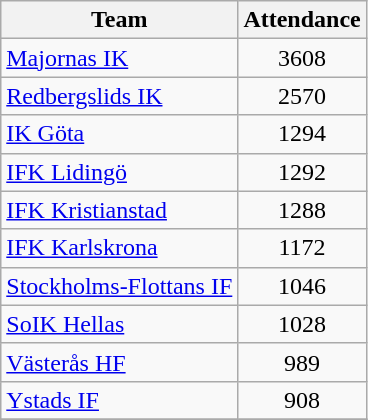<table class="wikitable sortable">
<tr>
<th>Team</th>
<th>Attendance</th>
</tr>
<tr>
<td><a href='#'>Majornas IK</a></td>
<td align=center>3608</td>
</tr>
<tr>
<td><a href='#'>Redbergslids IK</a></td>
<td align=center>2570</td>
</tr>
<tr>
<td><a href='#'>IK Göta</a></td>
<td align=center>1294</td>
</tr>
<tr>
<td><a href='#'>IFK Lidingö</a></td>
<td align=center>1292</td>
</tr>
<tr>
<td><a href='#'>IFK Kristianstad</a></td>
<td align=center>1288</td>
</tr>
<tr>
<td><a href='#'>IFK Karlskrona</a></td>
<td align=center>1172</td>
</tr>
<tr>
<td><a href='#'>Stockholms-Flottans IF</a></td>
<td align=center>1046</td>
</tr>
<tr>
<td><a href='#'>SoIK Hellas</a></td>
<td align=center>1028</td>
</tr>
<tr>
<td><a href='#'>Västerås HF</a></td>
<td align=center>989</td>
</tr>
<tr>
<td><a href='#'>Ystads IF</a></td>
<td align=center>908</td>
</tr>
<tr>
</tr>
</table>
